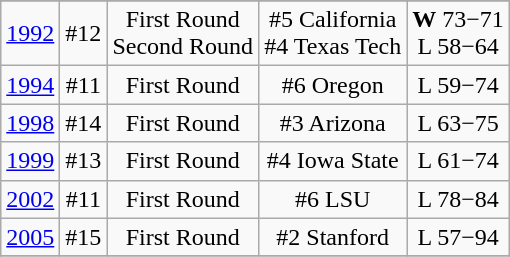<table class="wikitable" style="text-align:center">
<tr>
</tr>
<tr>
<td rowspan=1><a href='#'>1992</a></td>
<td>#12</td>
<td>First Round<br>Second Round</td>
<td>#5 California<br>#4 Texas Tech</td>
<td><strong>W</strong> 73−71<br>L 58−64</td>
</tr>
<tr style="text-align:center;">
<td rowspan=1><a href='#'>1994</a></td>
<td>#11</td>
<td>First Round</td>
<td>#6 Oregon</td>
<td>L 59−74</td>
</tr>
<tr style="text-align:center;">
<td rowspan=1><a href='#'>1998</a></td>
<td>#14</td>
<td>First Round</td>
<td>#3 Arizona</td>
<td>L 63−75</td>
</tr>
<tr style="text-align:center;">
<td rowspan=1><a href='#'>1999</a></td>
<td>#13</td>
<td>First Round</td>
<td>#4 Iowa State</td>
<td>L 61−74</td>
</tr>
<tr style="text-align:center;">
<td rowspan=1><a href='#'>2002</a></td>
<td>#11</td>
<td>First Round</td>
<td>#6 LSU</td>
<td>L 78−84</td>
</tr>
<tr style="text-align:center;">
<td rowspan=1><a href='#'>2005</a></td>
<td>#15</td>
<td>First Round</td>
<td>#2 Stanford</td>
<td>L 57−94</td>
</tr>
<tr style="text-align:center;">
</tr>
</table>
